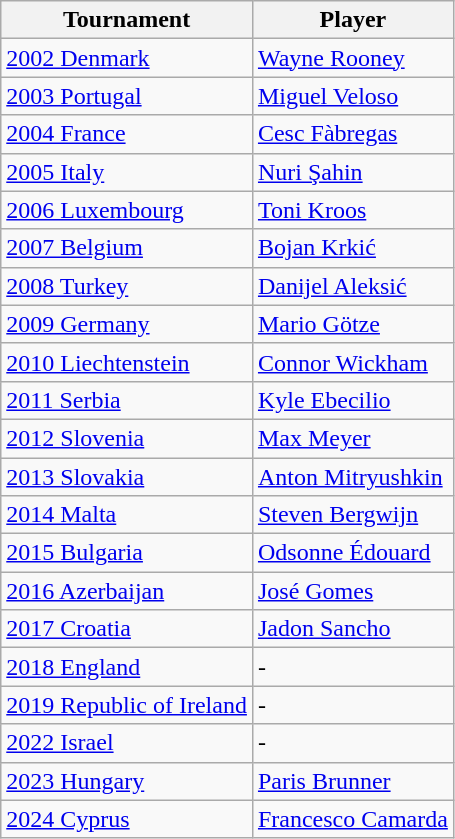<table class="wikitable">
<tr>
<th>Tournament</th>
<th>Player</th>
</tr>
<tr>
<td><a href='#'>2002 Denmark</a></td>
<td> <a href='#'>Wayne Rooney</a></td>
</tr>
<tr>
<td><a href='#'>2003 Portugal</a></td>
<td> <a href='#'>Miguel Veloso</a></td>
</tr>
<tr>
<td><a href='#'>2004 France</a></td>
<td> <a href='#'>Cesc Fàbregas</a></td>
</tr>
<tr>
<td><a href='#'>2005 Italy</a></td>
<td> <a href='#'>Nuri Şahin</a></td>
</tr>
<tr>
<td><a href='#'>2006 Luxembourg</a></td>
<td> <a href='#'>Toni Kroos</a></td>
</tr>
<tr>
<td><a href='#'>2007 Belgium</a></td>
<td> <a href='#'>Bojan Krkić</a></td>
</tr>
<tr>
<td><a href='#'>2008 Turkey</a></td>
<td> <a href='#'>Danijel Aleksić</a></td>
</tr>
<tr>
<td><a href='#'>2009 Germany</a></td>
<td> <a href='#'>Mario Götze</a></td>
</tr>
<tr>
<td><a href='#'>2010 Liechtenstein</a></td>
<td> <a href='#'>Connor Wickham</a></td>
</tr>
<tr>
<td><a href='#'>2011 Serbia</a></td>
<td> <a href='#'>Kyle Ebecilio</a></td>
</tr>
<tr>
<td><a href='#'>2012 Slovenia</a></td>
<td> <a href='#'>Max Meyer</a></td>
</tr>
<tr>
<td><a href='#'>2013 Slovakia</a></td>
<td> <a href='#'>Anton Mitryushkin</a></td>
</tr>
<tr>
<td><a href='#'>2014 Malta</a></td>
<td> <a href='#'>Steven Bergwijn</a></td>
</tr>
<tr>
<td><a href='#'>2015 Bulgaria</a></td>
<td> <a href='#'>Odsonne Édouard</a></td>
</tr>
<tr>
<td><a href='#'>2016 Azerbaijan</a></td>
<td> <a href='#'>José Gomes</a></td>
</tr>
<tr>
<td><a href='#'>2017 Croatia</a></td>
<td> <a href='#'>Jadon Sancho</a></td>
</tr>
<tr>
<td><a href='#'>2018 England</a></td>
<td>-</td>
</tr>
<tr>
<td><a href='#'>2019 Republic of Ireland</a></td>
<td>-</td>
</tr>
<tr>
<td><a href='#'>2022 Israel</a></td>
<td>-</td>
</tr>
<tr>
<td><a href='#'>2023 Hungary</a></td>
<td> <a href='#'>Paris Brunner</a></td>
</tr>
<tr>
<td><a href='#'>2024 Cyprus</a></td>
<td> <a href='#'>Francesco Camarda</a></td>
</tr>
</table>
